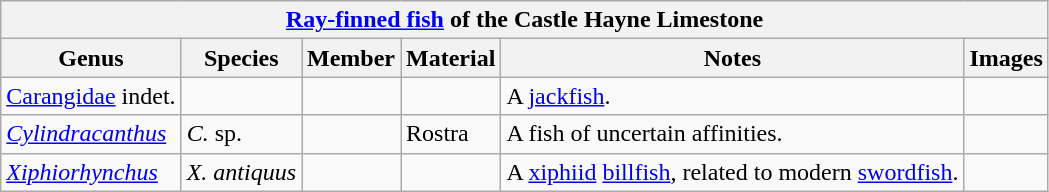<table class="wikitable">
<tr>
<th colspan="6"><a href='#'>Ray-finned fish</a> of the Castle Hayne Limestone</th>
</tr>
<tr>
<th>Genus</th>
<th>Species</th>
<th>Member</th>
<th>Material</th>
<th>Notes</th>
<th>Images</th>
</tr>
<tr>
<td><a href='#'>Carangidae</a> indet.</td>
<td></td>
<td></td>
<td></td>
<td>A <a href='#'>jackfish</a>.</td>
<td></td>
</tr>
<tr>
<td><em><a href='#'>Cylindracanthus</a></em></td>
<td><em>C.</em> sp.</td>
<td></td>
<td>Rostra</td>
<td>A fish of uncertain affinities.</td>
<td></td>
</tr>
<tr>
<td><em><a href='#'>Xiphiorhynchus</a></em></td>
<td><em>X. antiquus</em></td>
<td></td>
<td></td>
<td>A <a href='#'>xiphiid</a> <a href='#'>billfish</a>, related to modern <a href='#'>swordfish</a>.</td>
<td></td>
</tr>
</table>
